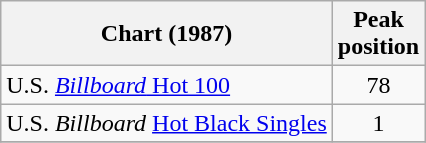<table class="wikitable">
<tr>
<th>Chart (1987)</th>
<th>Peak<br>position</th>
</tr>
<tr>
<td>U.S. <a href='#'><em>Billboard</em> Hot 100</a></td>
<td align="center">78</td>
</tr>
<tr>
<td>U.S. <em>Billboard</em> <a href='#'>Hot Black Singles</a></td>
<td align="center">1</td>
</tr>
<tr>
</tr>
</table>
